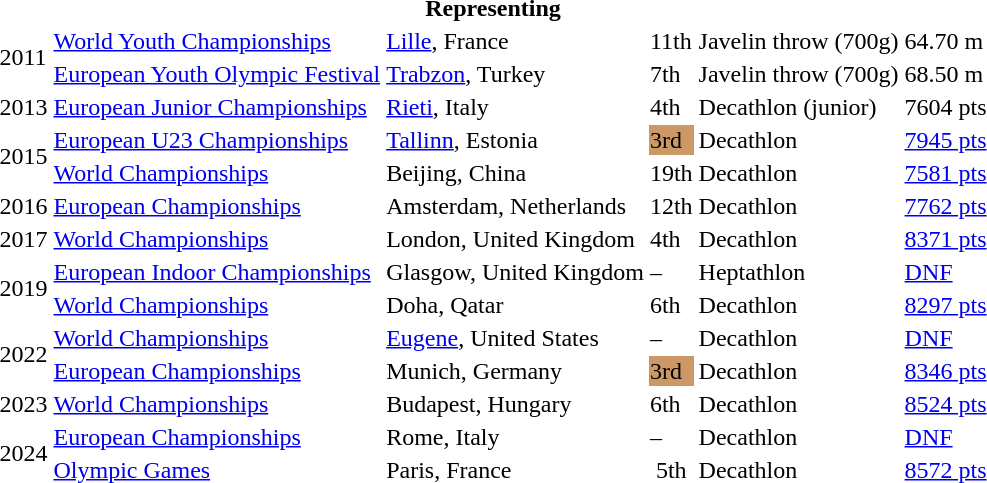<table>
<tr>
<th colspan="6">Representing </th>
</tr>
<tr>
<td rowspan=2>2011</td>
<td><a href='#'>World Youth Championships</a></td>
<td><a href='#'>Lille</a>, France</td>
<td>11th</td>
<td>Javelin throw (700g)</td>
<td>64.70 m</td>
</tr>
<tr>
<td><a href='#'>European Youth Olympic Festival</a></td>
<td><a href='#'>Trabzon</a>, Turkey</td>
<td>7th</td>
<td>Javelin throw (700g)</td>
<td>68.50 m</td>
</tr>
<tr>
<td>2013</td>
<td><a href='#'>European Junior Championships</a></td>
<td><a href='#'>Rieti</a>, Italy</td>
<td>4th</td>
<td>Decathlon (junior)</td>
<td>7604 pts</td>
</tr>
<tr>
<td rowspan=2>2015</td>
<td><a href='#'>European U23 Championships</a></td>
<td><a href='#'>Tallinn</a>, Estonia</td>
<td bgcolor=cc9966>3rd</td>
<td>Decathlon</td>
<td><a href='#'>7945 pts</a></td>
</tr>
<tr>
<td><a href='#'>World Championships</a></td>
<td>Beijing, China</td>
<td>19th</td>
<td>Decathlon</td>
<td><a href='#'>7581 pts</a></td>
</tr>
<tr>
<td>2016</td>
<td><a href='#'>European Championships</a></td>
<td>Amsterdam, Netherlands</td>
<td>12th</td>
<td>Decathlon</td>
<td><a href='#'>7762 pts</a></td>
</tr>
<tr>
<td>2017</td>
<td><a href='#'>World Championships</a></td>
<td>London, United Kingdom</td>
<td>4th</td>
<td>Decathlon</td>
<td><a href='#'>8371 pts</a></td>
</tr>
<tr>
<td rowspan=2>2019</td>
<td><a href='#'>European Indoor Championships</a></td>
<td>Glasgow, United Kingdom</td>
<td>–</td>
<td>Heptathlon</td>
<td><a href='#'>DNF</a></td>
</tr>
<tr>
<td><a href='#'>World Championships</a></td>
<td>Doha, Qatar</td>
<td>6th</td>
<td>Decathlon</td>
<td><a href='#'>8297 pts</a></td>
</tr>
<tr>
<td rowspan=2>2022</td>
<td><a href='#'>World Championships</a></td>
<td><a href='#'>Eugene</a>, United States</td>
<td>–</td>
<td>Decathlon</td>
<td><a href='#'>DNF</a></td>
</tr>
<tr>
<td><a href='#'>European Championships</a></td>
<td>Munich, Germany</td>
<td bgcolor=cc9966>3rd</td>
<td>Decathlon</td>
<td><a href='#'>8346 pts</a></td>
</tr>
<tr>
<td>2023</td>
<td><a href='#'>World Championships</a></td>
<td>Budapest, Hungary</td>
<td>6th</td>
<td>Decathlon</td>
<td><a href='#'>8524 pts</a></td>
</tr>
<tr>
<td rowspan=2>2024</td>
<td><a href='#'>European Championships</a></td>
<td>Rome, Italy</td>
<td>–</td>
<td>Decathlon</td>
<td><a href='#'>DNF</a></td>
</tr>
<tr>
<td><a href='#'>Olympic Games</a></td>
<td>Paris, France</td>
<td align="center">5th</td>
<td>Decathlon</td>
<td><a href='#'>8572 pts</a></td>
</tr>
</table>
